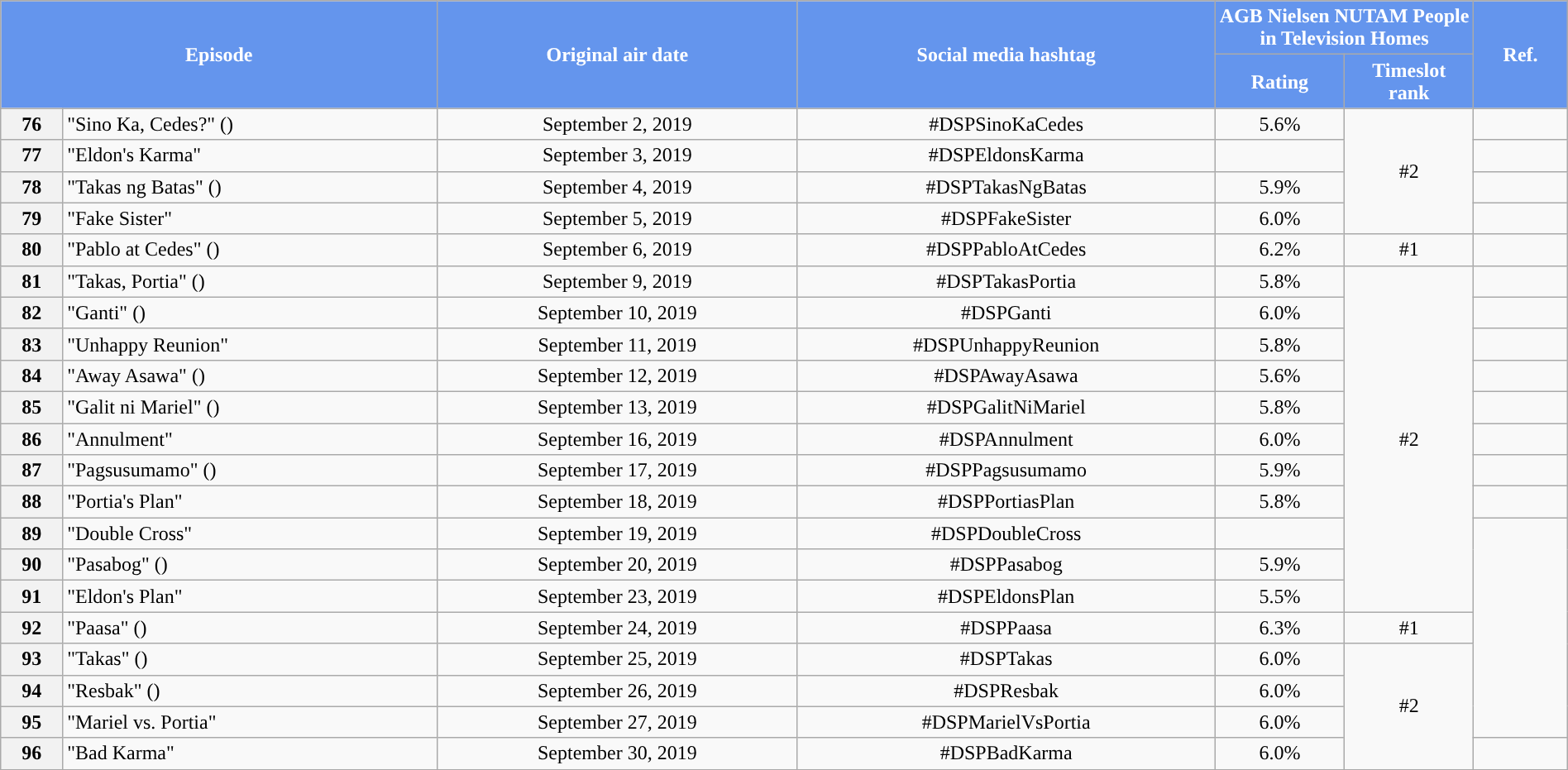<table class="wikitable" style="text-align:center; font-size:100%; line-height:18px;" width="100%">
<tr>
<th style="background-color:#6495ED; color:#ffffff;" colspan="2" rowspan="2">Episode</th>
<th style="background-color:#6495ED; color:white" rowspan="2">Original air date</th>
<th style="background-color:#6495ED; color:white" rowspan="2">Social media hashtag</th>
<th style="background-color:#6495ED; color:#ffffff;" colspan="2">AGB Nielsen NUTAM People in Television Homes</th>
<th style="background-color:#6495ED; color:#ffffff;" rowspan="2">Ref.</th>
</tr>
<tr>
<th style="background-color:#6495ED; width:75px; color:#ffffff;">Rating</th>
<th style="background-color:#6495ED; width:75px; color:#ffffff;">Timeslot<br>rank</th>
</tr>
<tr>
<th>76</th>
<td style="text-align: left;">"Sino Ka, Cedes?" ()</td>
<td>September 2, 2019</td>
<td>#DSPSinoKaCedes</td>
<td>5.6%</td>
<td rowspan="4">#2</td>
<td></td>
</tr>
<tr>
<th>77</th>
<td style="text-align: left;">"Eldon's Karma"</td>
<td>September 3, 2019</td>
<td>#DSPEldonsKarma</td>
<td></td>
<td></td>
</tr>
<tr>
<th>78</th>
<td style="text-align: left;">"Takas ng Batas" ()</td>
<td>September 4, 2019</td>
<td>#DSPTakasNgBatas</td>
<td>5.9%</td>
<td></td>
</tr>
<tr>
<th>79</th>
<td style="text-align: left;">"Fake Sister"</td>
<td>September 5, 2019</td>
<td>#DSPFakeSister</td>
<td>6.0%</td>
<td></td>
</tr>
<tr>
<th>80</th>
<td style="text-align: left;">"Pablo at Cedes" ()</td>
<td>September 6, 2019</td>
<td>#DSPPabloAtCedes</td>
<td>6.2%</td>
<td>#1</td>
<td></td>
</tr>
<tr>
<th>81</th>
<td style="text-align: left;">"Takas, Portia" ()</td>
<td>September 9, 2019</td>
<td>#DSPTakasPortia</td>
<td>5.8%</td>
<td rowspan="11">#2</td>
<td></td>
</tr>
<tr>
<th>82</th>
<td style="text-align: left;">"Ganti" ()</td>
<td>September 10, 2019</td>
<td>#DSPGanti</td>
<td>6.0%</td>
<td></td>
</tr>
<tr>
<th>83</th>
<td style="text-align: left;">"Unhappy Reunion"</td>
<td>September 11, 2019</td>
<td>#DSPUnhappyReunion</td>
<td>5.8%</td>
<td></td>
</tr>
<tr>
<th>84</th>
<td style="text-align: left;">"Away Asawa" ()</td>
<td>September 12, 2019</td>
<td>#DSPAwayAsawa</td>
<td>5.6%</td>
<td></td>
</tr>
<tr>
<th>85</th>
<td style="text-align: left;">"Galit ni Mariel" ()</td>
<td>September 13, 2019</td>
<td>#DSPGalitNiMariel</td>
<td>5.8%</td>
<td></td>
</tr>
<tr>
<th>86</th>
<td style="text-align: left;">"Annulment"</td>
<td>September 16, 2019</td>
<td>#DSPAnnulment</td>
<td>6.0%</td>
<td></td>
</tr>
<tr>
<th>87</th>
<td style="text-align: left;">"Pagsusumamo" ()</td>
<td>September 17, 2019</td>
<td>#DSPPagsusumamo</td>
<td>5.9%</td>
<td></td>
</tr>
<tr>
<th>88</th>
<td style="text-align: left;">"Portia's Plan"</td>
<td>September 18, 2019</td>
<td>#DSPPortiasPlan</td>
<td>5.8%</td>
<td></td>
</tr>
<tr>
<th>89</th>
<td style="text-align: left;">"Double Cross"</td>
<td>September 19, 2019</td>
<td>#DSPDoubleCross</td>
<td></td>
</tr>
<tr>
<th>90</th>
<td style="text-align: left;">"Pasabog" ()</td>
<td>September 20, 2019</td>
<td>#DSPPasabog</td>
<td>5.9%</td>
</tr>
<tr>
<th>91</th>
<td style="text-align: left;">"Eldon's Plan"</td>
<td>September 23, 2019</td>
<td>#DSPEldonsPlan</td>
<td>5.5%</td>
</tr>
<tr>
<th>92</th>
<td style="text-align: left;">"Paasa" ()</td>
<td>September 24, 2019</td>
<td>#DSPPaasa</td>
<td>6.3%</td>
<td>#1</td>
</tr>
<tr>
<th>93</th>
<td style="text-align: left;">"Takas" ()</td>
<td>September 25, 2019</td>
<td>#DSPTakas</td>
<td>6.0%</td>
<td rowspan="4">#2</td>
</tr>
<tr>
<th>94</th>
<td style="text-align: left;">"Resbak" ()</td>
<td>September 26, 2019</td>
<td>#DSPResbak</td>
<td>6.0%</td>
</tr>
<tr>
<th>95</th>
<td style="text-align: left;">"Mariel vs. Portia"</td>
<td>September 27, 2019</td>
<td>#DSPMarielVsPortia</td>
<td>6.0%</td>
</tr>
<tr>
<th>96</th>
<td style="text-align: left;">"Bad Karma"</td>
<td>September 30, 2019</td>
<td>#DSPBadKarma</td>
<td>6.0%</td>
<td></td>
</tr>
<tr>
</tr>
</table>
